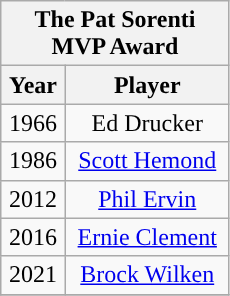<table class="wikitable" style="display: inline-table; margin-right: 20px; text-align:center">
<tr>
<th scope="col" colspan="2" style="width: 145px;">The Pat Sorenti MVP Award</th>
</tr>
<tr>
<th scope="col">Year</th>
<th scope="col">Player</th>
</tr>
<tr>
<td>1966</td>
<td>Ed Drucker</td>
</tr>
<tr>
<td>1986</td>
<td><a href='#'>Scott Hemond</a></td>
</tr>
<tr>
<td>2012</td>
<td><a href='#'>Phil Ervin</a></td>
</tr>
<tr>
<td>2016</td>
<td><a href='#'>Ernie Clement</a></td>
</tr>
<tr>
<td>2021</td>
<td><a href='#'>Brock Wilken</a></td>
</tr>
<tr>
</tr>
</table>
